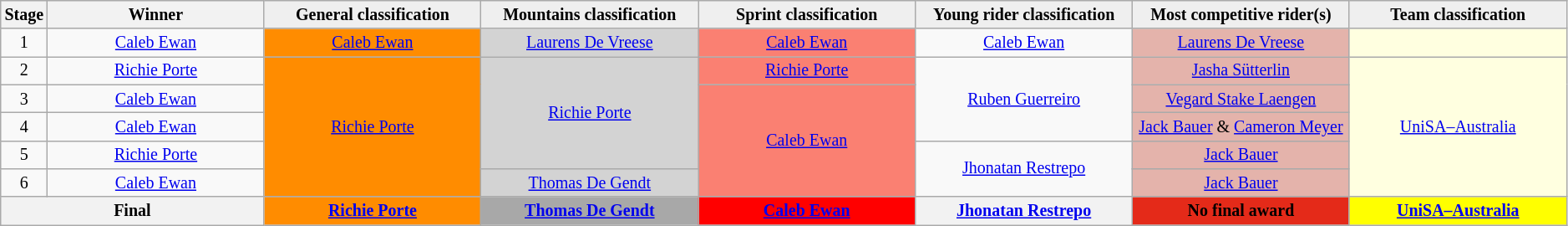<table class="wikitable" style="text-align: center; font-size:smaller;">
<tr style="background:#efefef;">
<th style="width:2%;">Stage</th>
<th style="width:14%;">Winner</th>
<th style="background:#efefef; width:14%;">General classification<br></th>
<th style="background:#efefef; width:14%;">Mountains classification<br></th>
<th style="background:#efefef; width:14%;">Sprint classification<br></th>
<th style="background:#efefef; width:14%;">Young rider classification<br></th>
<th style="background:#efefef; width:14%;">Most competitive rider(s)<br></th>
<th style="background:#efefef; width:14%;">Team classification</th>
</tr>
<tr>
<td>1</td>
<td><a href='#'>Caleb Ewan</a></td>
<td style="background:#FF8C00;"><a href='#'>Caleb Ewan</a></td>
<td style="background:#D3D3D3;"><a href='#'>Laurens De Vreese</a></td>
<td style="background:salmon;"><a href='#'>Caleb Ewan</a></td>
<td style="background:offwhite;"><a href='#'>Caleb Ewan</a></td>
<td style="background:#E4B3AB;"><a href='#'>Laurens De Vreese</a></td>
<td style="background:lightyellow;"></td>
</tr>
<tr>
<td>2</td>
<td><a href='#'>Richie Porte</a></td>
<td style="background:#FF8C00;" rowspan=5><a href='#'>Richie Porte</a></td>
<td style="background:#D3D3D3;" rowspan=4><a href='#'>Richie Porte</a></td>
<td style="background:salmon;"><a href='#'>Richie Porte</a></td>
<td style="background:offwhite;" rowspan=3><a href='#'>Ruben Guerreiro</a></td>
<td style="background:#E4B3AB;"><a href='#'>Jasha Sütterlin</a></td>
<td style="background:lightyellow;" rowspan=5><a href='#'>UniSA–Australia</a></td>
</tr>
<tr>
<td>3</td>
<td><a href='#'>Caleb Ewan</a></td>
<td style="background:salmon;" rowspan=4><a href='#'>Caleb Ewan</a></td>
<td style="background:#E4B3AB;"><a href='#'>Vegard Stake Laengen</a></td>
</tr>
<tr>
<td>4</td>
<td><a href='#'>Caleb Ewan</a></td>
<td style="background:#E4B3AB;"><a href='#'>Jack Bauer</a> & <a href='#'>Cameron Meyer</a></td>
</tr>
<tr>
<td>5</td>
<td><a href='#'>Richie Porte</a></td>
<td style="background:offwhite;" rowspan=2><a href='#'>Jhonatan Restrepo</a></td>
<td style="background:#E4B3AB;"><a href='#'>Jack Bauer</a></td>
</tr>
<tr>
<td>6</td>
<td><a href='#'>Caleb Ewan</a></td>
<td style="background:#D3D3D3;"><a href='#'>Thomas De Gendt</a></td>
<td style="background:#E4B3AB;"><a href='#'>Jack Bauer</a></td>
</tr>
<tr>
<th scope=row colspan=2>Final</th>
<th style="background:#FF8C00;"><a href='#'>Richie Porte</a></th>
<th style="background:#a8a8a8;"><a href='#'>Thomas De Gendt</a></th>
<th style="background:red;"><a href='#'>Caleb Ewan</a></th>
<th style="background:off-white;"><a href='#'>Jhonatan Restrepo</a></th>
<th style="background:#E42A19;">No final award</th>
<th style="background:yellow;"><a href='#'>UniSA–Australia</a></th>
</tr>
</table>
